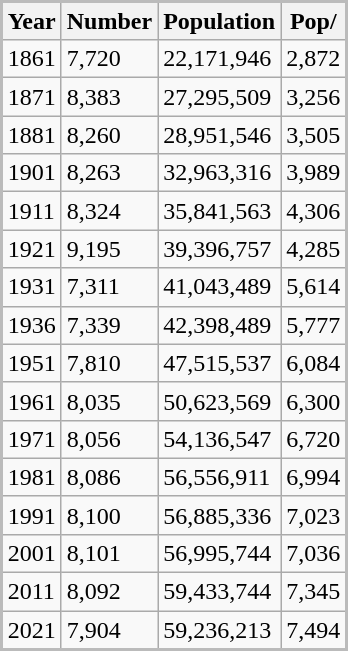<table class="wikitable" style="float:right; border: 2px solid #BBB; margin: .6em 0 0 .8em;">
<tr>
<th>Year</th>
<th>Number</th>
<th>Population</th>
<th>Pop/</th>
</tr>
<tr>
<td>1861</td>
<td>7,720</td>
<td>22,171,946</td>
<td>2,872</td>
</tr>
<tr>
<td>1871</td>
<td>8,383</td>
<td>27,295,509</td>
<td>3,256</td>
</tr>
<tr>
<td>1881</td>
<td>8,260</td>
<td>28,951,546</td>
<td>3,505</td>
</tr>
<tr>
<td>1901</td>
<td>8,263</td>
<td>32,963,316</td>
<td>3,989</td>
</tr>
<tr>
<td>1911</td>
<td>8,324</td>
<td>35,841,563</td>
<td>4,306</td>
</tr>
<tr>
<td>1921</td>
<td>9,195</td>
<td>39,396,757</td>
<td>4,285</td>
</tr>
<tr>
<td>1931</td>
<td>7,311</td>
<td>41,043,489</td>
<td>5,614</td>
</tr>
<tr>
<td>1936</td>
<td>7,339</td>
<td>42,398,489</td>
<td>5,777</td>
</tr>
<tr>
<td>1951</td>
<td>7,810</td>
<td>47,515,537</td>
<td>6,084</td>
</tr>
<tr>
<td>1961</td>
<td>8,035</td>
<td>50,623,569</td>
<td>6,300</td>
</tr>
<tr>
<td>1971</td>
<td>8,056</td>
<td>54,136,547</td>
<td>6,720</td>
</tr>
<tr>
<td>1981</td>
<td>8,086</td>
<td>56,556,911</td>
<td>6,994</td>
</tr>
<tr>
<td>1991</td>
<td>8,100</td>
<td>56,885,336</td>
<td>7,023</td>
</tr>
<tr>
<td>2001</td>
<td>8,101</td>
<td>56,995,744</td>
<td>7,036</td>
</tr>
<tr>
<td>2011</td>
<td>8,092</td>
<td>59,433,744</td>
<td>7,345</td>
</tr>
<tr>
<td>2021</td>
<td>7,904</td>
<td>59,236,213</td>
<td>7,494</td>
</tr>
</table>
